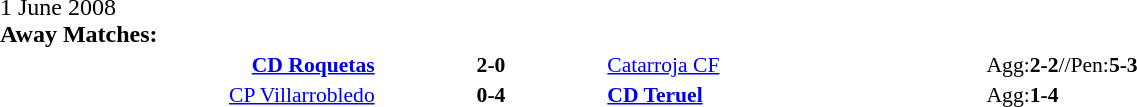<table width=100% cellspacing=1>
<tr>
<th width=20%></th>
<th width=12%></th>
<th width=20%></th>
<th></th>
</tr>
<tr>
<td>1 June 2008<br><strong>Away Matches:</strong></td>
</tr>
<tr style=font-size:90%>
<td align=right><strong><a href='#'>CD Roquetas</a></strong></td>
<td align=center><strong>2-0</strong></td>
<td><a href='#'>Catarroja CF</a></td>
<td>Agg:<strong>2-2</strong>//Pen:<strong>5-3</strong></td>
</tr>
<tr style=font-size:90%>
<td align=right><a href='#'>CP Villarrobledo</a></td>
<td align=center><strong>0-4</strong></td>
<td><strong><a href='#'>CD Teruel</a></strong></td>
<td>Agg:<strong>1-4</strong></td>
</tr>
</table>
